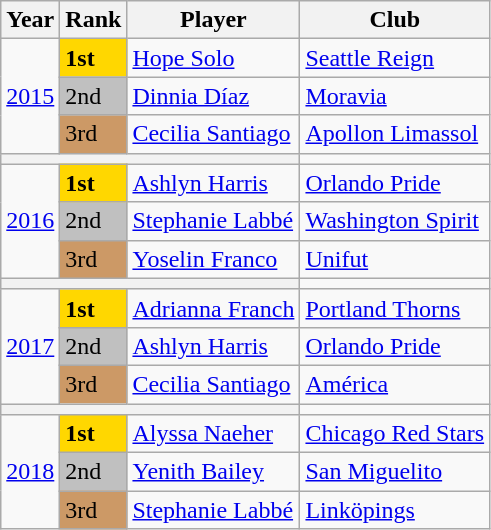<table class="wikitable">
<tr>
<th scope="col">Year</th>
<th scope="col">Rank</th>
<th scope="col">Player</th>
<th scope="col">Club</th>
</tr>
<tr>
<td rowspan="3"><a href='#'>2015</a></td>
<td scope=col style="background-color: gold"><strong>1st</strong></td>
<td> <a href='#'>Hope Solo</a></td>
<td> <a href='#'>Seattle Reign</a></td>
</tr>
<tr>
<td scope=col style="background-color: silver">2nd</td>
<td> <a href='#'>Dinnia Díaz</a></td>
<td> <a href='#'>Moravia</a></td>
</tr>
<tr>
<td scope=col style="background-color: #cc9966">3rd</td>
<td> <a href='#'>Cecilia Santiago</a></td>
<td> <a href='#'>Apollon Limassol</a></td>
</tr>
<tr>
<th colspan="3"></th>
</tr>
<tr>
<td rowspan="3"><a href='#'>2016</a></td>
<td scope=col style="background-color: gold"><strong>1st</strong></td>
<td> <a href='#'>Ashlyn Harris</a></td>
<td> <a href='#'>Orlando Pride</a></td>
</tr>
<tr>
<td scope=col style="background-color: silver">2nd</td>
<td> <a href='#'>Stephanie Labbé</a></td>
<td> <a href='#'>Washington Spirit</a></td>
</tr>
<tr>
<td scope=col style="background-color: #cc9966">3rd</td>
<td> <a href='#'>Yoselin Franco</a></td>
<td> <a href='#'>Unifut</a></td>
</tr>
<tr>
<th colspan="3"></th>
</tr>
<tr>
<td rowspan="3"><a href='#'>2017</a></td>
<td scope=col style="background-color: gold"><strong>1st</strong></td>
<td> <a href='#'>Adrianna Franch</a></td>
<td> <a href='#'>Portland Thorns</a></td>
</tr>
<tr>
<td scope=col style="background-color: silver">2nd</td>
<td> <a href='#'>Ashlyn Harris</a></td>
<td> <a href='#'>Orlando Pride</a></td>
</tr>
<tr>
<td scope=col style="background-color: #cc9966">3rd</td>
<td> <a href='#'>Cecilia Santiago</a></td>
<td> <a href='#'>América</a></td>
</tr>
<tr>
<th colspan="3"></th>
</tr>
<tr>
<td rowspan="3"><a href='#'>2018</a></td>
<td scope=col style="background-color: gold"><strong>1st</strong></td>
<td> <a href='#'>Alyssa Naeher</a></td>
<td> <a href='#'>Chicago Red Stars</a></td>
</tr>
<tr>
<td scope=col style="background-color: silver">2nd</td>
<td> <a href='#'>Yenith Bailey</a></td>
<td> <a href='#'>San Miguelito</a></td>
</tr>
<tr>
<td scope=col style="background-color: #cc9966">3rd</td>
<td> <a href='#'>Stephanie Labbé</a></td>
<td> <a href='#'>Linköpings</a></td>
</tr>
</table>
